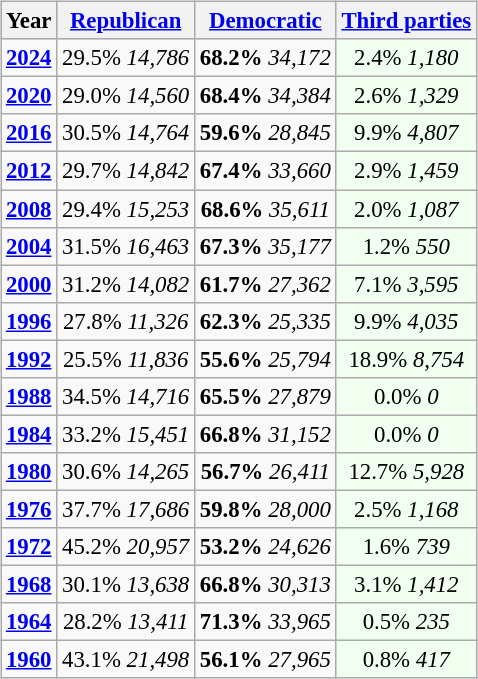<table class="wikitable" style="float:right; font-size:95%;">
<tr bgcolor=lightgrey>
<th>Year</th>
<th><a href='#'>Republican</a></th>
<th><a href='#'>Democratic</a></th>
<th><a href='#'>Third parties</a></th>
</tr>
<tr>
<td style="text-align:center;" ><strong><a href='#'>2024</a></strong></td>
<td style="text-align:center;" >29.5% <em>14,786</em></td>
<td style="text-align:center;" ><strong>68.2%</strong> <em>34,172</em></td>
<td style="text-align:center; background:honeyDew;">2.4% <em>1,180</em></td>
</tr>
<tr>
<td style="text-align:center;" ><strong><a href='#'>2020</a></strong></td>
<td style="text-align:center;" >29.0% <em>14,560</em></td>
<td style="text-align:center;" ><strong>68.4%</strong> <em>34,384</em></td>
<td style="text-align:center; background:honeyDew;">2.6% <em>1,329</em></td>
</tr>
<tr>
<td style="text-align:center;" ><strong><a href='#'>2016</a></strong></td>
<td style="text-align:center;" >30.5% <em>14,764</em></td>
<td style="text-align:center;" ><strong>59.6%</strong> <em>28,845</em></td>
<td style="text-align:center; background:honeyDew;">9.9% <em>4,807</em></td>
</tr>
<tr>
<td style="text-align:center;" ><strong><a href='#'>2012</a></strong></td>
<td style="text-align:center;" >29.7% <em>14,842</em></td>
<td style="text-align:center;" ><strong>67.4%</strong> <em>33,660</em></td>
<td style="text-align:center; background:honeyDew;">2.9% <em>1,459</em></td>
</tr>
<tr>
<td style="text-align:center;" ><strong><a href='#'>2008</a></strong></td>
<td style="text-align:center;" >29.4% <em>15,253</em></td>
<td style="text-align:center;" ><strong>68.6%</strong> <em>35,611</em></td>
<td style="text-align:center; background:honeyDew;">2.0% <em>1,087</em></td>
</tr>
<tr>
<td style="text-align:center;" ><strong><a href='#'>2004</a></strong></td>
<td style="text-align:center;" >31.5% <em>16,463</em></td>
<td style="text-align:center;" ><strong>67.3%</strong> <em>35,177</em></td>
<td style="text-align:center; background:honeyDew;">1.2% <em>550</em></td>
</tr>
<tr>
<td style="text-align:center;" ><strong><a href='#'>2000</a></strong></td>
<td style="text-align:center;" >31.2% <em>14,082</em></td>
<td style="text-align:center;" ><strong>61.7%</strong> <em>27,362</em></td>
<td style="text-align:center; background:honeyDew;">7.1% <em>3,595</em></td>
</tr>
<tr>
<td style="text-align:center;" ><strong><a href='#'>1996</a></strong></td>
<td style="text-align:center;" >27.8% <em>11,326</em></td>
<td style="text-align:center;" ><strong>62.3%</strong> <em>25,335</em></td>
<td style="text-align:center; background:honeyDew;">9.9% <em>4,035</em></td>
</tr>
<tr>
<td style="text-align:center;" ><strong><a href='#'>1992</a></strong></td>
<td style="text-align:center;" >25.5% <em>11,836</em></td>
<td style="text-align:center;" ><strong>55.6%</strong> <em>25,794</em></td>
<td style="text-align:center; background:honeyDew;">18.9% <em>8,754</em></td>
</tr>
<tr>
<td style="text-align:center;" ><strong><a href='#'>1988</a></strong></td>
<td style="text-align:center;" >34.5% <em>14,716</em></td>
<td style="text-align:center;" ><strong>65.5%</strong> <em>27,879</em></td>
<td style="text-align:center; background:honeyDew;">0.0% <em>0</em></td>
</tr>
<tr>
<td style="text-align:center;" ><strong><a href='#'>1984</a></strong></td>
<td style="text-align:center;" >33.2% <em>15,451</em></td>
<td style="text-align:center;" ><strong>66.8%</strong> <em>31,152</em></td>
<td style="text-align:center; background:honeyDew;">0.0% <em>0</em></td>
</tr>
<tr>
<td style="text-align:center;" ><strong><a href='#'>1980</a></strong></td>
<td style="text-align:center;" >30.6% <em>14,265</em></td>
<td style="text-align:center;" ><strong>56.7%</strong> <em>26,411</em></td>
<td style="text-align:center; background:honeyDew;">12.7% <em>5,928</em></td>
</tr>
<tr>
<td style="text-align:center;" ><strong><a href='#'>1976</a></strong></td>
<td style="text-align:center;" >37.7% <em>17,686</em></td>
<td style="text-align:center;" ><strong>59.8%</strong> <em>28,000</em></td>
<td style="text-align:center; background:honeyDew;">2.5% <em>1,168</em></td>
</tr>
<tr>
<td style="text-align:center;" ><strong><a href='#'>1972</a></strong></td>
<td style="text-align:center;" >45.2% <em>20,957</em></td>
<td style="text-align:center;" ><strong>53.2%</strong> <em>24,626</em></td>
<td style="text-align:center; background:honeyDew;">1.6% <em>739</em></td>
</tr>
<tr>
<td style="text-align:center;" ><strong><a href='#'>1968</a></strong></td>
<td style="text-align:center;" >30.1% <em>13,638</em></td>
<td style="text-align:center;" ><strong>66.8%</strong> <em>30,313</em></td>
<td style="text-align:center; background:honeyDew;">3.1% <em>1,412</em></td>
</tr>
<tr>
<td style="text-align:center;" ><strong><a href='#'>1964</a></strong></td>
<td style="text-align:center;" >28.2% <em>13,411</em></td>
<td style="text-align:center;" ><strong>71.3%</strong> <em>33,965</em></td>
<td style="text-align:center; background:honeyDew;">0.5% <em>235</em></td>
</tr>
<tr>
<td style="text-align:center;" ><strong><a href='#'>1960</a></strong></td>
<td style="text-align:center;" >43.1% <em>21,498</em></td>
<td style="text-align:center;" ><strong>56.1%</strong> <em>27,965</em></td>
<td style="text-align:center; background:honeyDew;">0.8% <em>417</em></td>
</tr>
</table>
